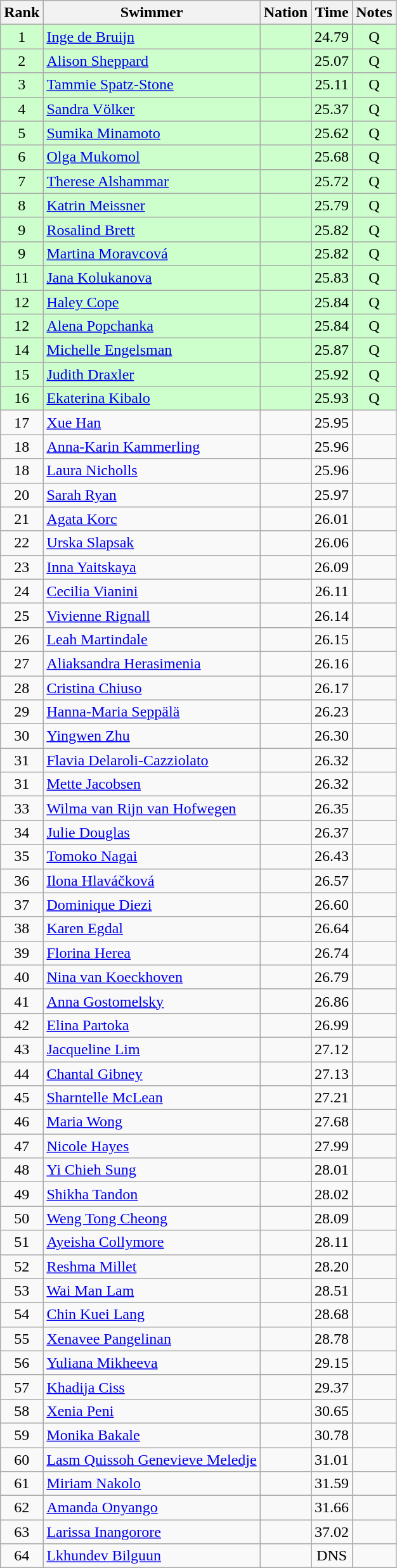<table class="wikitable sortable" style="text-align:center">
<tr>
<th>Rank</th>
<th>Swimmer</th>
<th>Nation</th>
<th>Time</th>
<th>Notes</th>
</tr>
<tr bgcolor=ccffcc>
<td>1</td>
<td align=left><a href='#'>Inge de Bruijn</a></td>
<td align=left></td>
<td>24.79</td>
<td>Q</td>
</tr>
<tr bgcolor=ccffcc>
<td>2</td>
<td align=left><a href='#'>Alison Sheppard</a></td>
<td align=left></td>
<td>25.07</td>
<td>Q</td>
</tr>
<tr bgcolor=ccffcc>
<td>3</td>
<td align=left><a href='#'>Tammie Spatz-Stone</a></td>
<td align=left></td>
<td>25.11</td>
<td>Q</td>
</tr>
<tr bgcolor=ccffcc>
<td>4</td>
<td align=left><a href='#'>Sandra Völker</a></td>
<td align=left></td>
<td>25.37</td>
<td>Q</td>
</tr>
<tr bgcolor=ccffcc>
<td>5</td>
<td align=left><a href='#'>Sumika Minamoto</a></td>
<td align=left></td>
<td>25.62</td>
<td>Q</td>
</tr>
<tr bgcolor=ccffcc>
<td>6</td>
<td align=left><a href='#'>Olga Mukomol</a></td>
<td align=left></td>
<td>25.68</td>
<td>Q</td>
</tr>
<tr bgcolor=ccffcc>
<td>7</td>
<td align=left><a href='#'>Therese Alshammar</a></td>
<td align=left></td>
<td>25.72</td>
<td>Q</td>
</tr>
<tr bgcolor=ccffcc>
<td>8</td>
<td align=left><a href='#'>Katrin Meissner</a></td>
<td align=left></td>
<td>25.79</td>
<td>Q</td>
</tr>
<tr bgcolor=ccffcc>
<td>9</td>
<td align=left><a href='#'>Rosalind Brett</a></td>
<td align=left></td>
<td>25.82</td>
<td>Q</td>
</tr>
<tr bgcolor=ccffcc>
<td>9</td>
<td align=left><a href='#'>Martina Moravcová</a></td>
<td align=left></td>
<td>25.82</td>
<td>Q</td>
</tr>
<tr bgcolor=ccffcc>
<td>11</td>
<td align=left><a href='#'>Jana Kolukanova</a></td>
<td align=left></td>
<td>25.83</td>
<td>Q</td>
</tr>
<tr bgcolor=ccffcc>
<td>12</td>
<td align=left><a href='#'>Haley Cope</a></td>
<td align=left></td>
<td>25.84</td>
<td>Q</td>
</tr>
<tr bgcolor=ccffcc>
<td>12</td>
<td align=left><a href='#'>Alena Popchanka</a></td>
<td align=left></td>
<td>25.84</td>
<td>Q</td>
</tr>
<tr bgcolor=ccffcc>
<td>14</td>
<td align=left><a href='#'>Michelle Engelsman</a></td>
<td align=left></td>
<td>25.87</td>
<td>Q</td>
</tr>
<tr bgcolor=ccffcc>
<td>15</td>
<td align=left><a href='#'>Judith Draxler</a></td>
<td align=left></td>
<td>25.92</td>
<td>Q</td>
</tr>
<tr bgcolor=ccffcc>
<td>16</td>
<td align=left><a href='#'>Ekaterina Kibalo</a></td>
<td align=left></td>
<td>25.93</td>
<td>Q</td>
</tr>
<tr>
<td>17</td>
<td align=left><a href='#'>Xue Han</a></td>
<td align=left></td>
<td>25.95</td>
<td></td>
</tr>
<tr>
<td>18</td>
<td align=left><a href='#'>Anna-Karin Kammerling</a></td>
<td align=left></td>
<td>25.96</td>
<td></td>
</tr>
<tr>
<td>18</td>
<td align=left><a href='#'>Laura Nicholls</a></td>
<td align=left></td>
<td>25.96</td>
<td></td>
</tr>
<tr>
<td>20</td>
<td align=left><a href='#'>Sarah Ryan</a></td>
<td align=left></td>
<td>25.97</td>
<td></td>
</tr>
<tr>
<td>21</td>
<td align=left><a href='#'>Agata Korc</a></td>
<td align=left></td>
<td>26.01</td>
<td></td>
</tr>
<tr>
<td>22</td>
<td align=left><a href='#'>Urska Slapsak</a></td>
<td align=left></td>
<td>26.06</td>
<td></td>
</tr>
<tr>
<td>23</td>
<td align=left><a href='#'>Inna Yaitskaya</a></td>
<td align=left></td>
<td>26.09</td>
<td></td>
</tr>
<tr>
<td>24</td>
<td align=left><a href='#'>Cecilia Vianini</a></td>
<td align=left></td>
<td>26.11</td>
<td></td>
</tr>
<tr>
<td>25</td>
<td align=left><a href='#'>Vivienne Rignall</a></td>
<td align=left></td>
<td>26.14</td>
<td></td>
</tr>
<tr>
<td>26</td>
<td align=left><a href='#'>Leah Martindale</a></td>
<td align=left></td>
<td>26.15</td>
<td></td>
</tr>
<tr>
<td>27</td>
<td align=left><a href='#'>Aliaksandra Herasimenia</a></td>
<td align=left></td>
<td>26.16</td>
<td></td>
</tr>
<tr>
<td>28</td>
<td align=left><a href='#'>Cristina Chiuso</a></td>
<td align=left></td>
<td>26.17</td>
<td></td>
</tr>
<tr>
<td>29</td>
<td align=left><a href='#'>Hanna-Maria Seppälä</a></td>
<td align=left></td>
<td>26.23</td>
<td></td>
</tr>
<tr>
<td>30</td>
<td align=left><a href='#'>Yingwen Zhu</a></td>
<td align=left></td>
<td>26.30</td>
<td></td>
</tr>
<tr>
<td>31</td>
<td align=left><a href='#'>Flavia Delaroli-Cazziolato</a></td>
<td align=left></td>
<td>26.32</td>
<td></td>
</tr>
<tr>
<td>31</td>
<td align=left><a href='#'>Mette Jacobsen</a></td>
<td align=left></td>
<td>26.32</td>
<td></td>
</tr>
<tr>
<td>33</td>
<td align=left><a href='#'>Wilma van Rijn van Hofwegen</a></td>
<td align=left></td>
<td>26.35</td>
<td></td>
</tr>
<tr>
<td>34</td>
<td align=left><a href='#'>Julie Douglas</a></td>
<td align=left></td>
<td>26.37</td>
<td></td>
</tr>
<tr>
<td>35</td>
<td align=left><a href='#'>Tomoko Nagai</a></td>
<td align=left></td>
<td>26.43</td>
<td></td>
</tr>
<tr>
<td>36</td>
<td align=left><a href='#'>Ilona Hlaváčková</a></td>
<td align=left></td>
<td>26.57</td>
<td></td>
</tr>
<tr>
<td>37</td>
<td align=left><a href='#'>Dominique Diezi</a></td>
<td align=left></td>
<td>26.60</td>
<td></td>
</tr>
<tr>
<td>38</td>
<td align=left><a href='#'>Karen Egdal</a></td>
<td align=left></td>
<td>26.64</td>
<td></td>
</tr>
<tr>
<td>39</td>
<td align=left><a href='#'>Florina Herea</a></td>
<td align=left></td>
<td>26.74</td>
<td></td>
</tr>
<tr>
<td>40</td>
<td align=left><a href='#'>Nina van Koeckhoven</a></td>
<td align=left></td>
<td>26.79</td>
<td></td>
</tr>
<tr>
<td>41</td>
<td align=left><a href='#'>Anna Gostomelsky</a></td>
<td align=left></td>
<td>26.86</td>
<td></td>
</tr>
<tr>
<td>42</td>
<td align=left><a href='#'>Elina Partoka</a></td>
<td align=left></td>
<td>26.99</td>
<td></td>
</tr>
<tr>
<td>43</td>
<td align=left><a href='#'>Jacqueline Lim</a></td>
<td align=left></td>
<td>27.12</td>
<td></td>
</tr>
<tr>
<td>44</td>
<td align=left><a href='#'>Chantal Gibney</a></td>
<td align=left></td>
<td>27.13</td>
<td></td>
</tr>
<tr>
<td>45</td>
<td align=left><a href='#'>Sharntelle McLean</a></td>
<td align=left></td>
<td>27.21</td>
<td></td>
</tr>
<tr>
<td>46</td>
<td align=left><a href='#'>Maria Wong</a></td>
<td align=left></td>
<td>27.68</td>
<td></td>
</tr>
<tr>
<td>47</td>
<td align=left><a href='#'>Nicole Hayes</a></td>
<td align=left></td>
<td>27.99</td>
<td></td>
</tr>
<tr>
<td>48</td>
<td align=left><a href='#'>Yi Chieh Sung</a></td>
<td align=left></td>
<td>28.01</td>
<td></td>
</tr>
<tr>
<td>49</td>
<td align=left><a href='#'>Shikha Tandon</a></td>
<td align=left></td>
<td>28.02</td>
<td></td>
</tr>
<tr>
<td>50</td>
<td align=left><a href='#'>Weng Tong Cheong</a></td>
<td align=left></td>
<td>28.09</td>
<td></td>
</tr>
<tr>
<td>51</td>
<td align=left><a href='#'>Ayeisha Collymore</a></td>
<td align=left></td>
<td>28.11</td>
<td></td>
</tr>
<tr>
<td>52</td>
<td align=left><a href='#'>Reshma Millet</a></td>
<td align=left></td>
<td>28.20</td>
<td></td>
</tr>
<tr>
<td>53</td>
<td align=left><a href='#'>Wai Man Lam</a></td>
<td align=left></td>
<td>28.51</td>
<td></td>
</tr>
<tr>
<td>54</td>
<td align=left><a href='#'>Chin Kuei Lang</a></td>
<td align=left></td>
<td>28.68</td>
<td></td>
</tr>
<tr>
<td>55</td>
<td align=left><a href='#'>Xenavee Pangelinan</a></td>
<td align=left></td>
<td>28.78</td>
<td></td>
</tr>
<tr>
<td>56</td>
<td align=left><a href='#'>Yuliana Mikheeva</a></td>
<td align=left></td>
<td>29.15</td>
<td></td>
</tr>
<tr>
<td>57</td>
<td align=left><a href='#'>Khadija Ciss</a></td>
<td align=left></td>
<td>29.37</td>
<td></td>
</tr>
<tr>
<td>58</td>
<td align=left><a href='#'>Xenia Peni</a></td>
<td align=left></td>
<td>30.65</td>
<td></td>
</tr>
<tr>
<td>59</td>
<td align=left><a href='#'>Monika Bakale</a></td>
<td align=left></td>
<td>30.78</td>
<td></td>
</tr>
<tr>
<td>60</td>
<td align=left><a href='#'>Lasm Quissoh Genevieve Meledje</a></td>
<td align=left></td>
<td>31.01</td>
<td></td>
</tr>
<tr>
<td>61</td>
<td align=left><a href='#'>Miriam Nakolo</a></td>
<td align=left></td>
<td>31.59</td>
<td></td>
</tr>
<tr>
<td>62</td>
<td align=left><a href='#'>Amanda Onyango</a></td>
<td align=left></td>
<td>31.66</td>
<td></td>
</tr>
<tr>
<td>63</td>
<td align=left><a href='#'>Larissa Inangorore</a></td>
<td align=left></td>
<td>37.02</td>
<td></td>
</tr>
<tr>
<td>64</td>
<td align=left><a href='#'>Lkhundev Bilguun</a></td>
<td align=left></td>
<td>DNS</td>
<td></td>
</tr>
</table>
